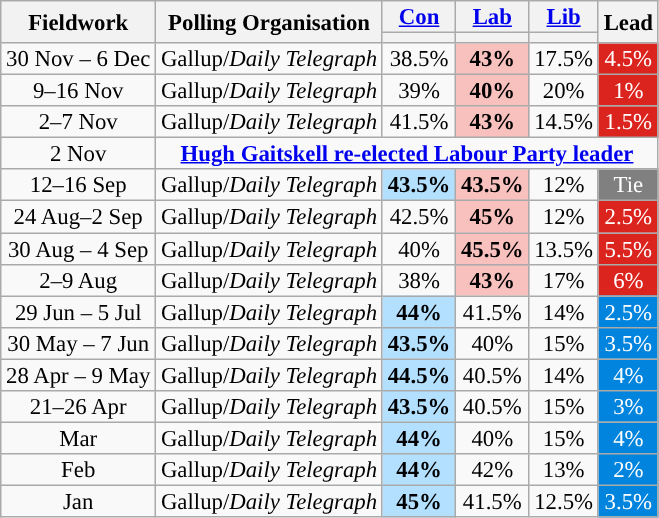<table class="wikitable" style="text-align: center; line-height: 14px; font-size: 95%;">
<tr>
<th rowspan="2">Fieldwork</th>
<th rowspan="2">Polling Organisation</th>
<th><a href='#'>Con</a></th>
<th><a href='#'>Lab</a></th>
<th><a href='#'>Lib</a></th>
<th class="unsortable" style="width:20px;" rowspan="2">Lead</th>
</tr>
<tr>
<th style="background:"></th>
<th style="background:"></th>
<th style="background:"></th>
</tr>
<tr>
<td>30 Nov – 6 Dec</td>
<td>Gallup/<em>Daily Telegraph</em></td>
<td>38.5%</td>
<td style="background:#F8C1BE"><strong>43%</strong></td>
<td>17.5%</td>
<td style="background:#DC241F; color:white;">4.5%</td>
</tr>
<tr>
<td>9–16 Nov</td>
<td>Gallup/<em>Daily Telegraph</em></td>
<td>39%</td>
<td style="background:#F8C1BE"><strong>40%</strong></td>
<td>20%</td>
<td style="background:#DC241F; color:white;">1%</td>
</tr>
<tr>
<td>2–7 Nov</td>
<td>Gallup/<em>Daily Telegraph</em></td>
<td>41.5%</td>
<td style="background:#F8C1BE"><strong>43%</strong></td>
<td>14.5%</td>
<td style="background:#DC241F; color:white;">1.5%</td>
</tr>
<tr>
<td>2 Nov</td>
<td colspan="5"><strong><a href='#'>Hugh Gaitskell re-elected Labour Party leader</a></strong></td>
</tr>
<tr>
<td>12–16 Sep</td>
<td>Gallup/<em>Daily Telegraph</em></td>
<td style="background:#B3E0FF"><strong>43.5%</strong></td>
<td style="background:#F8C1BE"><strong>43.5%</strong></td>
<td>12%</td>
<td style="background:grey; color:white;">Tie</td>
</tr>
<tr>
<td>24 Aug–2 Sep</td>
<td>Gallup/<em>Daily Telegraph</em></td>
<td>42.5%</td>
<td style="background:#F8C1BE"><strong>45%</strong></td>
<td>12%</td>
<td style="background:#DC241F; color:white;">2.5%</td>
</tr>
<tr>
<td>30 Aug – 4 Sep</td>
<td>Gallup/<em>Daily Telegraph</em></td>
<td>40%</td>
<td style="background:#F8C1BE"><strong>45.5%</strong></td>
<td>13.5%</td>
<td style="background:#DC241F; color:white;">5.5%</td>
</tr>
<tr>
<td>2–9 Aug</td>
<td>Gallup/<em>Daily Telegraph</em></td>
<td>38%</td>
<td style="background:#F8C1BE"><strong>43%</strong></td>
<td>17%</td>
<td style="background:#DC241F; color:white;">6%</td>
</tr>
<tr>
<td>29 Jun – 5 Jul</td>
<td>Gallup/<em>Daily Telegraph</em></td>
<td style="background:#B3E0FF"><strong>44%</strong></td>
<td>41.5%</td>
<td>14%</td>
<td style="background:#0084dd; color:white;">2.5%</td>
</tr>
<tr>
<td>30 May – 7 Jun</td>
<td>Gallup/<em>Daily Telegraph</em></td>
<td style="background:#B3E0FF"><strong>43.5%</strong></td>
<td>40%</td>
<td>15%</td>
<td style="background:#0084dd; color:white;">3.5%</td>
</tr>
<tr>
<td>28 Apr – 9 May</td>
<td>Gallup/<em>Daily Telegraph</em></td>
<td style="background:#B3E0FF"><strong>44.5%</strong></td>
<td>40.5%</td>
<td>14%</td>
<td style="background:#0084dd; color:white;">4%</td>
</tr>
<tr>
<td>21–26 Apr</td>
<td>Gallup/<em>Daily Telegraph</em></td>
<td style="background:#B3E0FF"><strong>43.5%</strong></td>
<td>40.5%</td>
<td>15%</td>
<td style="background:#0084dd; color:white;">3%</td>
</tr>
<tr>
<td>Mar</td>
<td>Gallup/<em>Daily Telegraph</em></td>
<td style="background:#B3E0FF"><strong>44%</strong></td>
<td>40%</td>
<td>15%</td>
<td style="background:#0084dd; color:white;">4%</td>
</tr>
<tr>
<td>Feb</td>
<td>Gallup/<em>Daily Telegraph</em></td>
<td style="background:#B3E0FF"><strong>44%</strong></td>
<td>42%</td>
<td>13%</td>
<td style="background:#0084dd; color:white;">2%</td>
</tr>
<tr>
<td>Jan</td>
<td>Gallup/<em>Daily Telegraph</em></td>
<td style="background:#B3E0FF"><strong>45%</strong></td>
<td>41.5%</td>
<td>12.5%</td>
<td style="background:#0084dd; color:white;">3.5%</td>
</tr>
</table>
